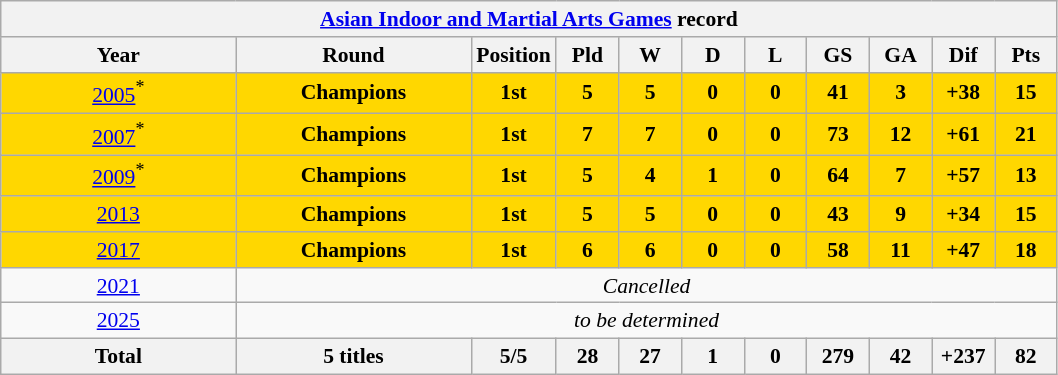<table class="wikitable" style="text-align: center;font-size:90%;">
<tr>
<th colspan=11><a href='#'>Asian Indoor and Martial Arts Games</a> record</th>
</tr>
<tr>
<th width=150>Year</th>
<th width=150>Round</th>
<th width=50>Position</th>
<th width=35>Pld</th>
<th width=35>W</th>
<th width=35>D</th>
<th width=35>L</th>
<th width=35>GS</th>
<th width=35>GA</th>
<th width=35>Dif</th>
<th width=35>Pts</th>
</tr>
<tr bgcolor=gold>
<td> <a href='#'>2005</a><sup>*</sup></td>
<td><strong>Champions</strong></td>
<td><strong>1st</strong></td>
<td><strong>5</strong></td>
<td><strong>5</strong></td>
<td><strong>0</strong></td>
<td><strong>0</strong></td>
<td><strong>41</strong></td>
<td><strong>3</strong></td>
<td><strong>+38</strong></td>
<td><strong>15</strong></td>
</tr>
<tr bgcolor=gold>
<td> <a href='#'>2007</a><sup>*</sup></td>
<td><strong>Champions</strong></td>
<td><strong>1st</strong></td>
<td><strong>7</strong></td>
<td><strong>7</strong></td>
<td><strong>0</strong></td>
<td><strong>0</strong></td>
<td><strong>73</strong></td>
<td><strong>12</strong></td>
<td><strong>+61</strong></td>
<td><strong>21</strong></td>
</tr>
<tr bgcolor=gold>
<td> <a href='#'>2009</a><sup>*</sup></td>
<td><strong>Champions</strong></td>
<td><strong>1st</strong></td>
<td><strong>5</strong></td>
<td><strong>4</strong></td>
<td><strong>1</strong></td>
<td><strong>0</strong></td>
<td><strong>64</strong></td>
<td><strong>7</strong></td>
<td><strong>+57</strong></td>
<td><strong>13</strong></td>
</tr>
<tr bgcolor=gold>
<td> <a href='#'>2013</a></td>
<td><strong>Champions</strong></td>
<td><strong>1st</strong></td>
<td><strong>5</strong></td>
<td><strong>5</strong></td>
<td><strong>0</strong></td>
<td><strong>0</strong></td>
<td><strong>43</strong></td>
<td><strong>9</strong></td>
<td><strong>+34</strong></td>
<td><strong>15</strong></td>
</tr>
<tr bgcolor=gold>
<td> <a href='#'>2017</a></td>
<td><strong>Champions</strong></td>
<td><strong>1st</strong></td>
<td><strong>6</strong></td>
<td><strong>6</strong></td>
<td><strong>0</strong></td>
<td><strong>0</strong></td>
<td><strong>58</strong></td>
<td><strong>11</strong></td>
<td><strong>+47</strong></td>
<td><strong>18</strong></td>
</tr>
<tr>
<td> <a href='#'>2021</a></td>
<td colspan=10><em>Cancelled</em></td>
</tr>
<tr>
<td> <a href='#'>2025</a></td>
<td colspan=10><em>to be determined</em></td>
</tr>
<tr>
<th><strong>Total</strong></th>
<th>5 titles</th>
<th>5/5</th>
<th>28</th>
<th>27</th>
<th>1</th>
<th>0</th>
<th>279</th>
<th>42</th>
<th>+237</th>
<th>82</th>
</tr>
</table>
